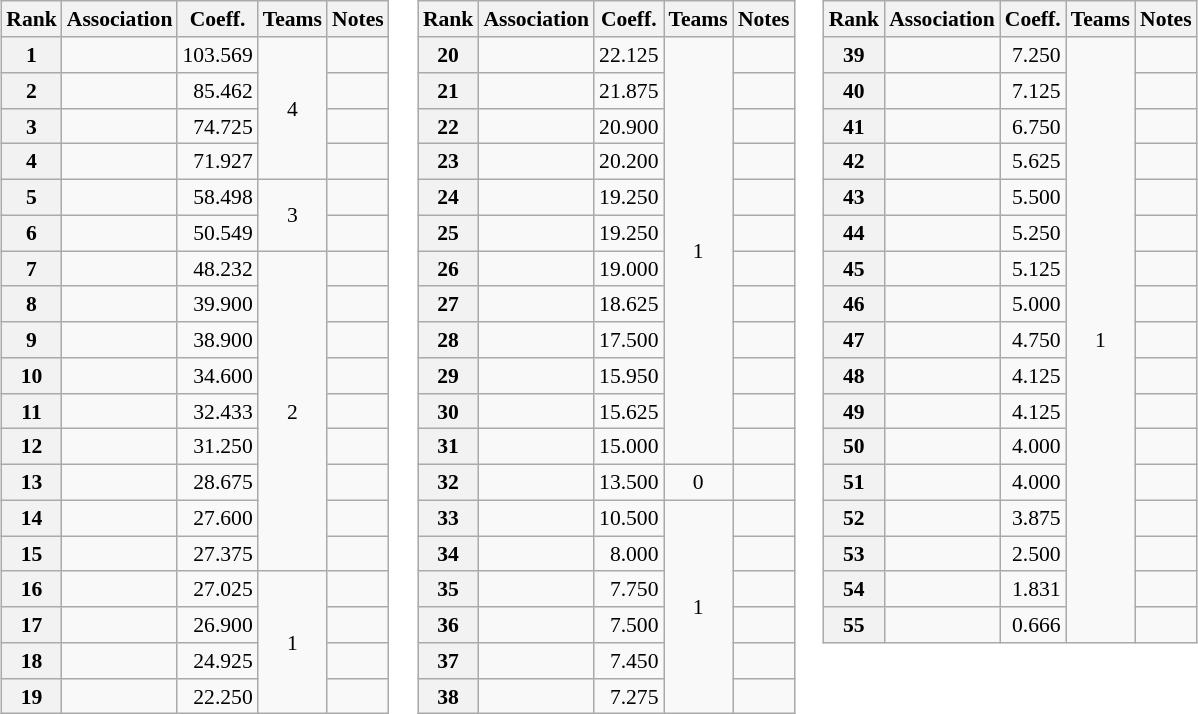<table>
<tr style="vertical-align: top; font-size: 90%;">
<td><br><table class="wikitable">
<tr>
<th>Rank</th>
<th>Association</th>
<th>Coeff.</th>
<th>Teams</th>
<th>Notes</th>
</tr>
<tr>
<th>1</th>
<td></td>
<td style="text-align: right;">103.569</td>
<td style="text-align: center;" rowspan="4">4</td>
<td></td>
</tr>
<tr>
<th>2</th>
<td></td>
<td style="text-align: right;">85.462</td>
<td></td>
</tr>
<tr>
<th>3</th>
<td></td>
<td style="text-align: right;">74.725</td>
<td></td>
</tr>
<tr>
<th>4</th>
<td></td>
<td style="text-align: right;">71.927</td>
<td></td>
</tr>
<tr>
<th>5</th>
<td></td>
<td style="text-align: right;">58.498</td>
<td style="text-align: center;" rowspan="2">3</td>
<td></td>
</tr>
<tr>
<th>6</th>
<td></td>
<td style="text-align: right;">50.549</td>
<td></td>
</tr>
<tr>
<th>7</th>
<td></td>
<td style="text-align: right;">48.232</td>
<td style="text-align: center;" rowspan="9">2</td>
<td></td>
</tr>
<tr>
<th>8</th>
<td></td>
<td style="text-align: right;">39.900</td>
<td></td>
</tr>
<tr>
<th>9</th>
<td></td>
<td style="text-align: right;">38.900</td>
<td></td>
</tr>
<tr>
<th>10</th>
<td></td>
<td style="text-align: right;">34.600</td>
<td></td>
</tr>
<tr>
<th>11</th>
<td></td>
<td style="text-align: right;">32.433</td>
<td></td>
</tr>
<tr>
<th>12</th>
<td></td>
<td style="text-align: right;">31.250</td>
<td></td>
</tr>
<tr>
<th>13</th>
<td></td>
<td style="text-align: right;">28.675</td>
<td></td>
</tr>
<tr>
<th>14</th>
<td></td>
<td style="text-align: right;">27.600</td>
<td></td>
</tr>
<tr>
<th>15</th>
<td></td>
<td style="text-align: right;">27.375</td>
<td></td>
</tr>
<tr>
<th>16</th>
<td></td>
<td style="text-align: right;">27.025</td>
<td style="text-align: center;" rowspan="4">1</td>
<td></td>
</tr>
<tr>
<th>17</th>
<td></td>
<td style="text-align: right;">26.900</td>
<td></td>
</tr>
<tr>
<th>18</th>
<td></td>
<td style="text-align: right;">24.925</td>
<td></td>
</tr>
<tr>
<th>19</th>
<td></td>
<td style="text-align: right;">22.250</td>
<td></td>
</tr>
</table>
</td>
<td><br><table class="wikitable">
<tr>
<th>Rank</th>
<th>Association</th>
<th>Coeff.</th>
<th>Teams</th>
<th>Notes</th>
</tr>
<tr>
<th>20</th>
<td></td>
<td style="text-align: right;">22.125</td>
<td style="text-align: center;" rowspan="12">1</td>
<td></td>
</tr>
<tr>
<th>21</th>
<td></td>
<td style="text-align: right;">21.875</td>
<td></td>
</tr>
<tr>
<th>22</th>
<td></td>
<td style="text-align: right;">20.900</td>
<td></td>
</tr>
<tr>
<th>23</th>
<td></td>
<td style="text-align: right;">20.200</td>
<td></td>
</tr>
<tr>
<th>24</th>
<td></td>
<td style="text-align: right;">19.250</td>
<td></td>
</tr>
<tr>
<th>25</th>
<td></td>
<td style="text-align: right;">19.250</td>
<td></td>
</tr>
<tr>
<th>26</th>
<td></td>
<td style="text-align: right;">19.000</td>
<td></td>
</tr>
<tr>
<th>27</th>
<td></td>
<td style="text-align: right;">18.625</td>
<td></td>
</tr>
<tr>
<th>28</th>
<td></td>
<td style="text-align: right;">17.500</td>
<td></td>
</tr>
<tr>
<th>29</th>
<td></td>
<td style="text-align: right;">15.950</td>
<td></td>
</tr>
<tr>
<th>30</th>
<td></td>
<td style="text-align: right;">15.625</td>
<td></td>
</tr>
<tr>
<th>31</th>
<td></td>
<td style="text-align: right;">15.000</td>
<td></td>
</tr>
<tr>
<th>32</th>
<td></td>
<td style="text-align: right;">13.500</td>
<td style="text-align: center;">0</td>
<td></td>
</tr>
<tr>
<th>33</th>
<td></td>
<td style="text-align: right;">10.500</td>
<td style="text-align: center;" rowspan="6">1</td>
<td></td>
</tr>
<tr>
<th>34</th>
<td></td>
<td style="text-align: right;">8.000</td>
<td></td>
</tr>
<tr>
<th>35</th>
<td></td>
<td style="text-align: right;">7.750</td>
<td></td>
</tr>
<tr>
<th>36</th>
<td></td>
<td style="text-align: right;">7.500</td>
<td></td>
</tr>
<tr>
<th>37</th>
<td></td>
<td style="text-align: right;">7.450</td>
<td></td>
</tr>
<tr>
<th>38</th>
<td></td>
<td style="text-align: right;">7.275</td>
<td></td>
</tr>
</table>
</td>
<td><br><table class="wikitable">
<tr>
<th>Rank</th>
<th>Association</th>
<th>Coeff.</th>
<th>Teams</th>
<th>Notes</th>
</tr>
<tr>
<th>39</th>
<td></td>
<td style="text-align: right;">7.250</td>
<td style="text-align: center;" rowspan="17">1</td>
<td></td>
</tr>
<tr>
<th>40</th>
<td></td>
<td style="text-align: right;">7.125</td>
<td></td>
</tr>
<tr>
<th>41</th>
<td></td>
<td style="text-align: right;">6.750</td>
<td></td>
</tr>
<tr>
<th>42</th>
<td></td>
<td style="text-align: right;">5.625</td>
<td></td>
</tr>
<tr>
<th>43</th>
<td></td>
<td style="text-align: right;">5.500</td>
<td></td>
</tr>
<tr>
<th>44</th>
<td></td>
<td style="text-align: right;">5.250</td>
<td></td>
</tr>
<tr>
<th>45</th>
<td></td>
<td style="text-align: right;">5.125</td>
<td></td>
</tr>
<tr>
<th>46</th>
<td></td>
<td style="text-align: right;">5.000</td>
<td></td>
</tr>
<tr>
<th>47</th>
<td></td>
<td style="text-align: right;">4.750</td>
<td></td>
</tr>
<tr>
<th>48</th>
<td></td>
<td style="text-align: right;">4.125</td>
<td></td>
</tr>
<tr>
<th>49</th>
<td></td>
<td style="text-align: right;">4.125</td>
<td></td>
</tr>
<tr>
<th>50</th>
<td></td>
<td style="text-align: right;">4.000</td>
<td></td>
</tr>
<tr>
<th>51</th>
<td></td>
<td style="text-align: right;">4.000</td>
<td></td>
</tr>
<tr>
<th>52</th>
<td></td>
<td style="text-align: right;">3.875</td>
<td></td>
</tr>
<tr>
<th>53</th>
<td></td>
<td style="text-align: right;">2.500</td>
<td></td>
</tr>
<tr>
<th>54</th>
<td></td>
<td style="text-align: right;">1.831</td>
<td></td>
</tr>
<tr>
<th>55</th>
<td></td>
<td style="text-align: right;">0.666</td>
<td></td>
</tr>
</table>
</td>
</tr>
</table>
